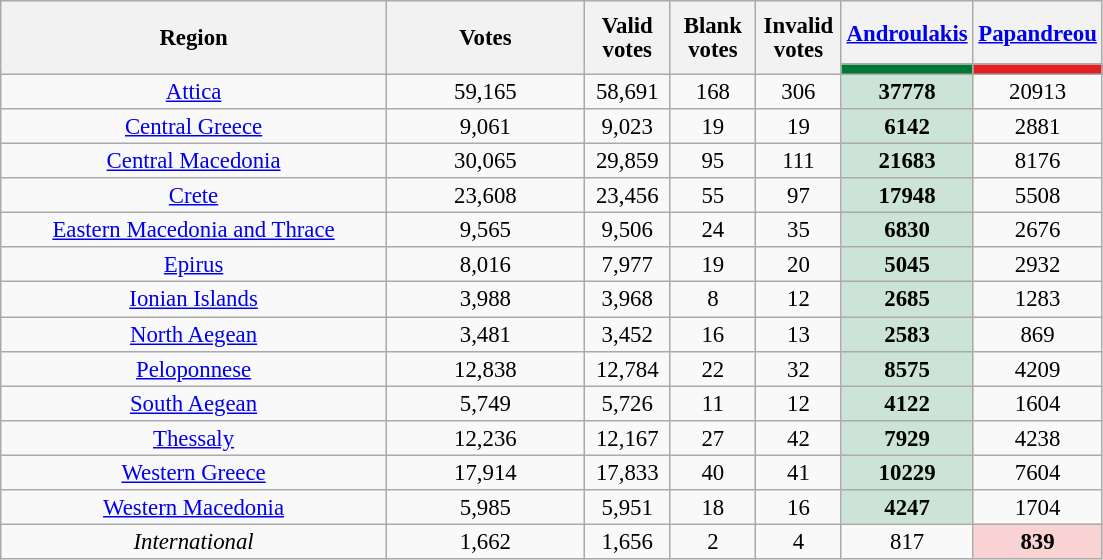<table class="wikitable collapsible collapsed" style="text-align:center; font-size:95%; line-height:16px;">
<tr style="height:42px;">
<th style="width:250px;" rowspan="2">Region</th>
<th style="width:125px;" rowspan="2">Votes</th>
<th style="width:50px;" rowspan="2">Valid votes</th>
<th style="width:50px;" rowspan="2">Blank votes</th>
<th style="width:50px;" rowspan="2">Invalid votes</th>
<th style="width:35px;"><a href='#'>Androulakis</a></th>
<th style="width:35px;"><a href='#'>Papandreou</a></th>
</tr>
<tr>
<th style="color:inherit;background:#007838;"></th>
<th style="color:inherit;background:#E22222;"></th>
</tr>
<tr>
<td><a href='#'>Attica</a></td>
<td>59,165</td>
<td>58,691</td>
<td>168</td>
<td>306</td>
<td style="background:#CCE4D7"><strong>37778 </strong></td>
<td>20913 </td>
</tr>
<tr>
<td><a href='#'>Central Greece</a></td>
<td>9,061</td>
<td>9,023</td>
<td>19</td>
<td>19</td>
<td style="background:#CCE4D7"><strong>6142 </strong></td>
<td>2881 </td>
</tr>
<tr>
<td><a href='#'>Central Macedonia</a></td>
<td>30,065</td>
<td>29,859</td>
<td>95</td>
<td>111</td>
<td style="background:#CCE4D7"><strong>21683 </strong></td>
<td>8176 </td>
</tr>
<tr>
<td><a href='#'>Crete</a></td>
<td>23,608</td>
<td>23,456</td>
<td>55</td>
<td>97</td>
<td style="background:#CCE4D7"><strong>17948 </strong></td>
<td>5508 </td>
</tr>
<tr>
<td><a href='#'>Eastern Macedonia and Thrace</a></td>
<td>9,565</td>
<td>9,506</td>
<td>24</td>
<td>35</td>
<td style="background:#CCE4D7"><strong>6830 </strong></td>
<td>2676 </td>
</tr>
<tr>
<td><a href='#'>Epirus</a></td>
<td>8,016</td>
<td>7,977</td>
<td>19</td>
<td>20</td>
<td style="background:#CCE4D7"><strong>5045 </strong></td>
<td>2932 </td>
</tr>
<tr>
<td><a href='#'>Ionian Islands</a></td>
<td>3,988</td>
<td>3,968</td>
<td>8</td>
<td>12</td>
<td style="background:#CCE4D7"><strong>2685 </strong></td>
<td>1283 </td>
</tr>
<tr>
<td><a href='#'>North Aegean</a></td>
<td>3,481</td>
<td>3,452</td>
<td>16</td>
<td>13</td>
<td style="background:#CCE4D7"><strong>2583 </strong></td>
<td>869 </td>
</tr>
<tr>
<td><a href='#'>Peloponnese</a></td>
<td>12,838</td>
<td>12,784</td>
<td>22</td>
<td>32</td>
<td style="background:#CCE4D7"><strong>8575 </strong></td>
<td>4209 </td>
</tr>
<tr>
<td><a href='#'>South Aegean</a></td>
<td>5,749</td>
<td>5,726</td>
<td>11</td>
<td>12</td>
<td style="background:#CCE4D7"><strong>4122 </strong></td>
<td>1604 </td>
</tr>
<tr>
<td><a href='#'>Thessaly</a></td>
<td>12,236</td>
<td>12,167</td>
<td>27</td>
<td>42</td>
<td style="background:#CCE4D7"><strong>7929 </strong></td>
<td>4238 </td>
</tr>
<tr>
<td><a href='#'>Western Greece</a></td>
<td>17,914</td>
<td>17,833</td>
<td>40</td>
<td>41</td>
<td style="background:#CCE4D7"><strong>10229 </strong></td>
<td>7604 </td>
</tr>
<tr>
<td><a href='#'>Western Macedonia</a></td>
<td>5,985</td>
<td>5,951</td>
<td>18</td>
<td>16</td>
<td style="background:#CCE4D7"><strong>4247 </strong></td>
<td>1704 </td>
</tr>
<tr>
<td><em>International</em></td>
<td>1,662</td>
<td>1,656</td>
<td>2</td>
<td>4</td>
<td>817 </td>
<td style="background:#F9D3D3"><strong>839 </strong></td>
</tr>
</table>
